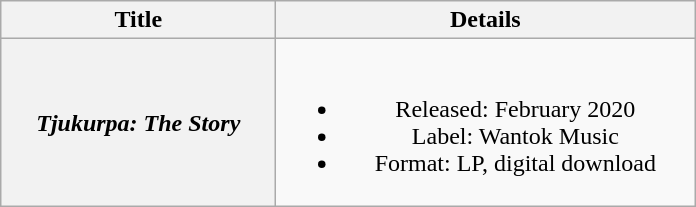<table class="wikitable plainrowheaders" style="text-align:center;" border="1">
<tr>
<th scope="col" style="width:11em;">Title</th>
<th scope="col" style="width:17em;">Details</th>
</tr>
<tr>
<th scope="row"><em>Tjukurpa: The Story</em></th>
<td><br><ul><li>Released: February 2020</li><li>Label: Wantok Music</li><li>Format: LP, digital download</li></ul></td>
</tr>
</table>
